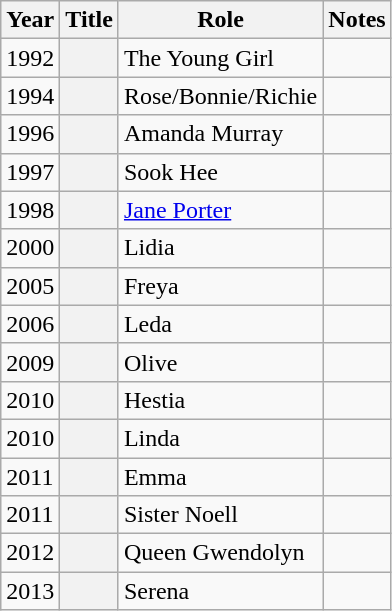<table class="wikitable sortable plainrowheaders">
<tr>
<th scope=col>Year</th>
<th scope=col>Title</th>
<th scope=col>Role</th>
<th scope=col class="sortable">Notes</th>
</tr>
<tr>
<td>1992</td>
<th scope=row></th>
<td>The Young Girl</td>
<td></td>
</tr>
<tr>
<td>1994</td>
<th scope=row></th>
<td>Rose/Bonnie/Richie</td>
<td></td>
</tr>
<tr>
<td>1996</td>
<th scope=row></th>
<td>Amanda Murray</td>
<td align=center></td>
</tr>
<tr>
<td>1997</td>
<th scope=row></th>
<td>Sook Hee</td>
<td align=center></td>
</tr>
<tr>
<td>1998</td>
<th scope=row></th>
<td><a href='#'>Jane Porter</a></td>
<td align=center></td>
</tr>
<tr>
<td>2000</td>
<th scope=row></th>
<td>Lidia</td>
<td align=center></td>
</tr>
<tr>
<td>2005</td>
<th scope=row></th>
<td>Freya</td>
<td align=center></td>
</tr>
<tr>
<td>2006</td>
<th scope=row></th>
<td>Leda</td>
<td align=center></td>
</tr>
<tr>
<td>2009</td>
<th scope=row></th>
<td>Olive</td>
<td></td>
</tr>
<tr>
<td>2010</td>
<th scope=row></th>
<td>Hestia</td>
<td align=center></td>
</tr>
<tr>
<td>2010</td>
<th scope=row></th>
<td>Linda</td>
<td align=center></td>
</tr>
<tr>
<td>2011</td>
<th scope=row></th>
<td>Emma</td>
<td align=center></td>
</tr>
<tr>
<td>2011</td>
<th scope=row></th>
<td>Sister Noell</td>
<td></td>
</tr>
<tr>
<td>2012</td>
<th scope=row></th>
<td>Queen Gwendolyn</td>
<td align=center></td>
</tr>
<tr>
<td>2013</td>
<th scope=row></th>
<td>Serena</td>
<td align=center></td>
</tr>
</table>
